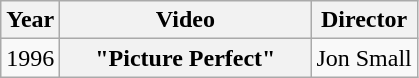<table class="wikitable plainrowheaders">
<tr>
<th>Year</th>
<th style="width:10em;">Video</th>
<th>Director</th>
</tr>
<tr>
<td>1996</td>
<th scope="row">"Picture Perfect"</th>
<td>Jon Small</td>
</tr>
</table>
